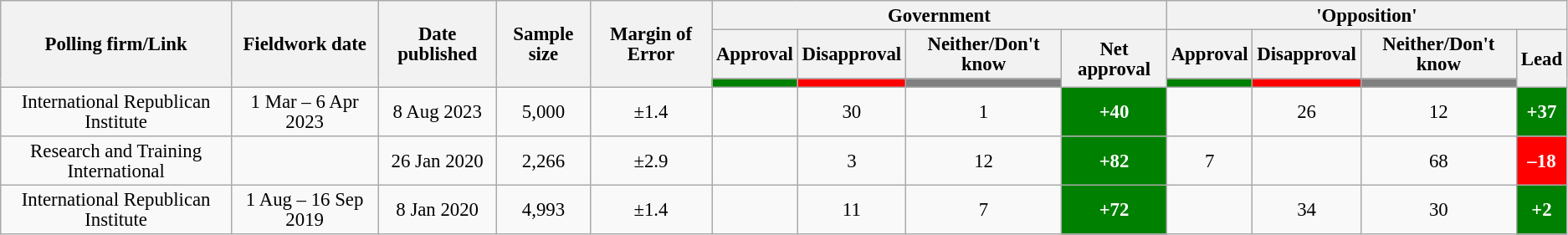<table class="wikitable sortable" style="text-align:center;font-size:95%;line-height:16px">
<tr>
<th rowspan="3">Polling firm/Link</th>
<th rowspan="3">Fieldwork date</th>
<th rowspan="3">Date published</th>
<th rowspan="3">Sample size</th>
<th rowspan="3">Margin of Error</th>
<th colspan="4">Government</th>
<th colspan="4">'Opposition'</th>
</tr>
<tr>
<th class="wikitable">Approval</th>
<th class="wikitable">Disapproval</th>
<th class="wikitable">Neither/Don't know</th>
<th rowspan="2">Net approval</th>
<th>Approval</th>
<th>Disapproval</th>
<th>Neither/Don't know</th>
<th rowspan="2">Lead</th>
</tr>
<tr>
<th class="unsortable" style="background:green"></th>
<th class="unsortable" style="background:red"></th>
<th class="unsortable" style="background:grey"></th>
<th class="unsortable" style="background:green"></th>
<th class="unsortable" style="background:red"></th>
<th class="unsortable" style="background:grey"></th>
</tr>
<tr>
<td>International Republican Institute</td>
<td>1 Mar – 6 Apr 2023</td>
<td>8 Aug 2023</td>
<td>5,000</td>
<td>±1.4</td>
<td></td>
<td>30</td>
<td>1</td>
<td style="background:green;color:white;"><strong>+40</strong></td>
<td></td>
<td>26</td>
<td>12</td>
<td style="background:green;color:white;"><strong>+37</strong></td>
</tr>
<tr>
<td>Research and Training International</td>
<td></td>
<td>26 Jan 2020</td>
<td>2,266</td>
<td>±2.9</td>
<td></td>
<td>3</td>
<td>12</td>
<td style="background:green;color:white;"><strong>+82</strong></td>
<td>7</td>
<td></td>
<td>68</td>
<td style="background:red;color:white;"><strong>–18</strong></td>
</tr>
<tr>
<td>International Republican Institute</td>
<td>1 Aug – 16 Sep 2019</td>
<td>8 Jan 2020</td>
<td>4,993</td>
<td>±1.4</td>
<td></td>
<td>11</td>
<td>7</td>
<td style="background:green;color:white;"><strong>+72</strong></td>
<td></td>
<td>34</td>
<td>30</td>
<td style="background:green;color:white;"><strong>+2</strong></td>
</tr>
</table>
